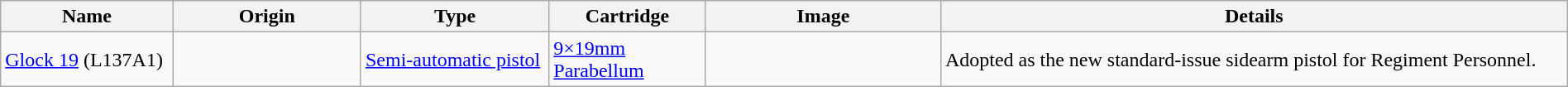<table class="wikitable" style="margin:auto; width:100%;">
<tr>
<th style="text-align: center; width:11%;">Name</th>
<th style="text-align: center; width:12%;">Origin</th>
<th style="text-align: center; width:12%;">Type</th>
<th style="text-align: center; width:10%;">Cartridge</th>
<th style="text-align: center; width:15%;">Image</th>
<th style="text-align: center; width:40%;">Details</th>
</tr>
<tr>
<td><a href='#'>Glock 19</a> (L137A1)</td>
<td></td>
<td><a href='#'>Semi-automatic pistol</a></td>
<td><a href='#'>9×19mm Parabellum</a></td>
<td></td>
<td>Adopted as the new standard-issue sidearm pistol for Regiment Personnel.</td>
</tr>
</table>
